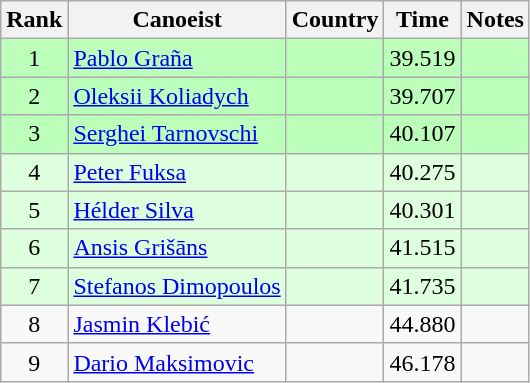<table class="wikitable" style="text-align:center">
<tr>
<th>Rank</th>
<th>Canoeist</th>
<th>Country</th>
<th>Time</th>
<th>Notes</th>
</tr>
<tr bgcolor=bbffbb>
<td>1</td>
<td align=left><a href='#'>Pablo Graña</a></td>
<td align=left></td>
<td>39.519</td>
<td></td>
</tr>
<tr bgcolor=bbffbb>
<td>2</td>
<td align=left><a href='#'>Oleksii Koliadych</a></td>
<td align=left></td>
<td>39.707</td>
<td></td>
</tr>
<tr bgcolor=bbffbb>
<td>3</td>
<td align=left><a href='#'>Serghei Tarnovschi</a></td>
<td align=left></td>
<td>40.107</td>
<td></td>
</tr>
<tr bgcolor=ddffdd>
<td>4</td>
<td align=left><a href='#'>Peter Fuksa</a></td>
<td align=left></td>
<td>40.275</td>
<td></td>
</tr>
<tr bgcolor=ddffdd>
<td>5</td>
<td align=left><a href='#'>Hélder Silva</a></td>
<td align=left></td>
<td>40.301</td>
<td></td>
</tr>
<tr bgcolor=ddffdd>
<td>6</td>
<td align=left><a href='#'>Ansis Grišāns</a></td>
<td align=left></td>
<td>41.515</td>
<td></td>
</tr>
<tr bgcolor=ddffdd>
<td>7</td>
<td align=left><a href='#'>Stefanos Dimopoulos</a></td>
<td align=left></td>
<td>41.735</td>
<td></td>
</tr>
<tr>
<td>8</td>
<td align=left><a href='#'>Jasmin Klebić</a></td>
<td align=left></td>
<td>44.880</td>
<td></td>
</tr>
<tr>
<td>9</td>
<td align=left><a href='#'>Dario Maksimovic</a></td>
<td align=left></td>
<td>46.178</td>
<td></td>
</tr>
</table>
